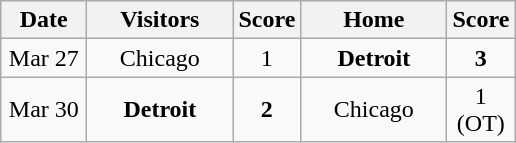<table class="wikitable">
<tr>
<th width="50">Date</th>
<th width="90">Visitors</th>
<th width="25">Score</th>
<th width="90">Home</th>
<th width="25">Score</th>
</tr>
<tr align="center">
<td>Mar 27</td>
<td>Chicago</td>
<td align="center">1</td>
<td><strong>Detroit</strong></td>
<td align="center"><strong>3</strong></td>
</tr>
<tr align="center">
<td>Mar 30</td>
<td><strong>Detroit</strong></td>
<td align="center"><strong>2</strong></td>
<td>Chicago</td>
<td align="center">1 (OT)</td>
</tr>
</table>
